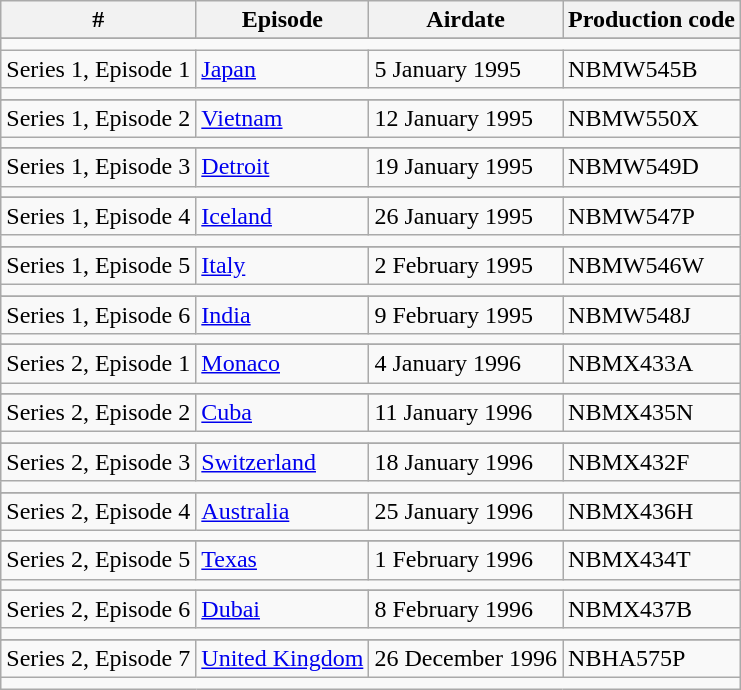<table class="wikitable">
<tr>
<th>#</th>
<th>Episode</th>
<th>Airdate</th>
<th>Production code</th>
</tr>
<tr>
</tr>
<tr>
<td colspan="5" valign="top"></td>
</tr>
<tr>
<td>Series 1, Episode 1</td>
<td><a href='#'>Japan</a></td>
<td>5 January 1995</td>
<td>NBMW545B</td>
</tr>
<tr>
<td colspan="4" valign="top"></td>
</tr>
<tr>
</tr>
<tr>
<td>Series 1, Episode 2</td>
<td><a href='#'>Vietnam</a></td>
<td>12 January 1995</td>
<td>NBMW550X</td>
</tr>
<tr |>
<td colspan="4" valign="top"></td>
</tr>
<tr>
</tr>
<tr>
<td>Series 1, Episode 3</td>
<td><a href='#'>Detroit</a></td>
<td>19 January 1995</td>
<td>NBMW549D</td>
</tr>
<tr |>
<td colspan="4" valign="top"></td>
</tr>
<tr>
</tr>
<tr>
<td>Series 1, Episode 4</td>
<td><a href='#'>Iceland</a></td>
<td>26 January 1995</td>
<td>NBMW547P</td>
</tr>
<tr |>
<td colspan="4" valign="top"></td>
</tr>
<tr>
</tr>
<tr>
<td>Series 1, Episode 5</td>
<td><a href='#'>Italy</a></td>
<td>2 February 1995</td>
<td>NBMW546W</td>
</tr>
<tr |>
<td colspan="4" valign="top"></td>
</tr>
<tr>
</tr>
<tr>
<td>Series 1, Episode 6</td>
<td><a href='#'>India</a></td>
<td>9 February 1995</td>
<td>NBMW548J</td>
</tr>
<tr |>
<td colspan="5" valign="top"></td>
</tr>
<tr>
</tr>
<tr>
<td>Series 2, Episode 1</td>
<td><a href='#'>Monaco</a></td>
<td>4 January 1996</td>
<td>NBMX433A</td>
</tr>
<tr |>
<td colspan="4" valign="top"></td>
</tr>
<tr>
</tr>
<tr>
<td>Series 2, Episode 2</td>
<td><a href='#'>Cuba</a></td>
<td>11 January 1996</td>
<td>NBMX435N</td>
</tr>
<tr |>
<td colspan="4" valign="top"></td>
</tr>
<tr>
</tr>
<tr>
<td>Series 2, Episode 3</td>
<td><a href='#'>Switzerland</a></td>
<td>18 January 1996</td>
<td>NBMX432F</td>
</tr>
<tr |>
<td colspan="4" valign="top"></td>
</tr>
<tr>
</tr>
<tr>
<td>Series 2, Episode 4</td>
<td><a href='#'>Australia</a></td>
<td>25 January 1996</td>
<td>NBMX436H</td>
</tr>
<tr |>
<td colspan="4" valign="top"></td>
</tr>
<tr>
</tr>
<tr>
<td>Series 2, Episode 5</td>
<td><a href='#'>Texas</a></td>
<td>1 February 1996</td>
<td>NBMX434T</td>
</tr>
<tr |>
<td colspan="4" valign="top"></td>
</tr>
<tr>
</tr>
<tr>
<td>Series 2, Episode 6</td>
<td><a href='#'>Dubai</a></td>
<td>8 February 1996</td>
<td>NBMX437B</td>
</tr>
<tr |>
<td colspan="5" valign="top"></td>
</tr>
<tr>
</tr>
<tr>
<td>Series 2, Episode 7</td>
<td><a href='#'>United Kingdom</a></td>
<td>26 December 1996</td>
<td>NBHA575P</td>
</tr>
<tr |>
<td colspan="5" valign="top"></td>
</tr>
</table>
